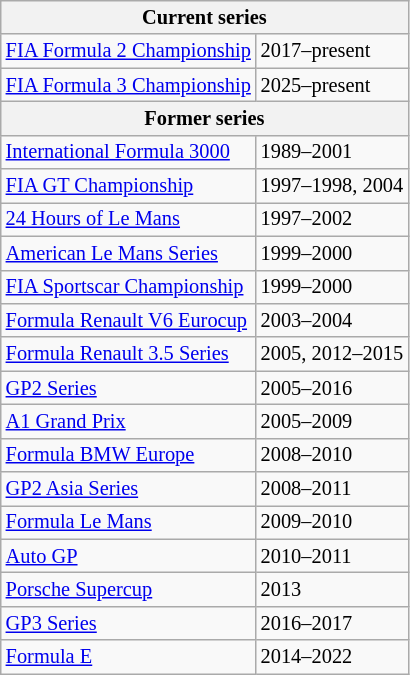<table class="wikitable" style="font-size:85%;">
<tr>
<th colspan=2>Current series</th>
</tr>
<tr>
<td><a href='#'>FIA Formula 2 Championship</a></td>
<td>2017–present</td>
</tr>
<tr>
<td><a href='#'>FIA Formula 3 Championship</a></td>
<td>2025–present</td>
</tr>
<tr>
<th colspan=2>Former series</th>
</tr>
<tr>
<td><a href='#'>International Formula 3000</a></td>
<td>1989–2001</td>
</tr>
<tr>
<td><a href='#'>FIA GT Championship</a></td>
<td>1997–1998, 2004</td>
</tr>
<tr>
<td><a href='#'>24 Hours of Le Mans</a></td>
<td>1997–2002</td>
</tr>
<tr>
<td><a href='#'>American Le Mans Series</a></td>
<td>1999–2000</td>
</tr>
<tr>
<td><a href='#'>FIA Sportscar Championship</a></td>
<td>1999–2000</td>
</tr>
<tr>
<td><a href='#'>Formula Renault V6 Eurocup</a></td>
<td>2003–2004</td>
</tr>
<tr>
<td><a href='#'>Formula Renault 3.5 Series</a></td>
<td>2005, 2012–2015</td>
</tr>
<tr>
<td><a href='#'>GP2 Series</a></td>
<td>2005–2016</td>
</tr>
<tr>
<td><a href='#'>A1 Grand Prix</a></td>
<td>2005–2009</td>
</tr>
<tr>
<td><a href='#'>Formula BMW Europe</a></td>
<td>2008–2010</td>
</tr>
<tr>
<td><a href='#'>GP2 Asia Series</a></td>
<td>2008–2011</td>
</tr>
<tr>
<td><a href='#'>Formula Le Mans</a></td>
<td>2009–2010</td>
</tr>
<tr>
<td><a href='#'>Auto GP</a></td>
<td>2010–2011</td>
</tr>
<tr>
<td><a href='#'>Porsche Supercup</a></td>
<td>2013</td>
</tr>
<tr>
<td><a href='#'>GP3 Series</a></td>
<td>2016–2017</td>
</tr>
<tr>
<td><a href='#'>Formula E</a></td>
<td>2014–2022</td>
</tr>
</table>
